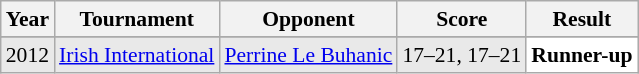<table class="sortable wikitable" style="font-size: 90%;">
<tr>
<th>Year</th>
<th>Tournament</th>
<th>Opponent</th>
<th>Score</th>
<th>Result</th>
</tr>
<tr>
</tr>
<tr style="background:#E9E9E9">
<td align="center">2012</td>
<td align="left"><a href='#'>Irish International</a></td>
<td align="left"> <a href='#'>Perrine Le Buhanic</a></td>
<td align="left">17–21, 17–21</td>
<td style="text-align:left; background:white"> <strong>Runner-up</strong></td>
</tr>
</table>
